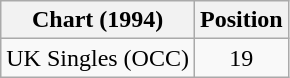<table class="wikitable">
<tr>
<th>Chart (1994)</th>
<th>Position</th>
</tr>
<tr>
<td>UK Singles (OCC)</td>
<td align="center">19</td>
</tr>
</table>
